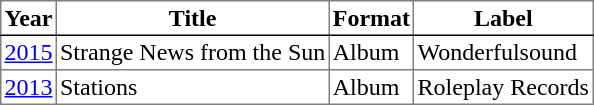<table border=1 cellpadding=2 style="border-collapse:collapse;">
<tr style="border-bottom:1px solid black;">
<th>Year</th>
<th>Title</th>
<th>Format</th>
<th>Label</th>
</tr>
<tr>
<td><a href='#'>2015</a></td>
<td>Strange News from the Sun</td>
<td>Album</td>
<td>Wonderfulsound</td>
</tr>
<tr>
<td><a href='#'>2013</a></td>
<td>Stations</td>
<td>Album</td>
<td>Roleplay Records</td>
</tr>
</table>
